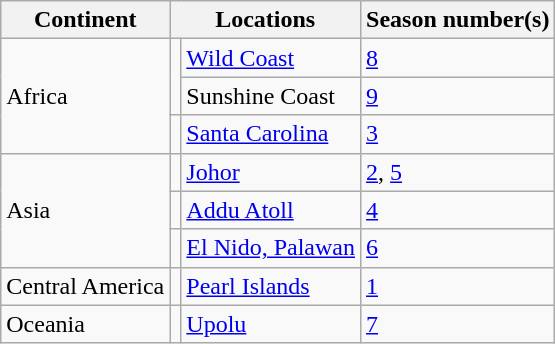<table class="wikitable">
<tr>
<th>Continent</th>
<th colspan="2">Locations</th>
<th>Season number(s)</th>
</tr>
<tr>
<td rowspan="3">Africa</td>
<td rowspan="2"></td>
<td><a href='#'>Wild Coast</a></td>
<td><a href='#'>8</a></td>
</tr>
<tr>
<td>Sunshine Coast</td>
<td><a href='#'>9</a></td>
</tr>
<tr>
<td></td>
<td><a href='#'>Santa Carolina</a></td>
<td><a href='#'>3</a></td>
</tr>
<tr>
<td rowspan="3">Asia</td>
<td></td>
<td><a href='#'>Johor</a></td>
<td><a href='#'>2</a>, <a href='#'>5</a></td>
</tr>
<tr>
<td></td>
<td><a href='#'>Addu Atoll</a></td>
<td><a href='#'>4</a></td>
</tr>
<tr>
<td></td>
<td><a href='#'>El Nido, Palawan</a></td>
<td><a href='#'>6</a></td>
</tr>
<tr>
<td>Central America</td>
<td></td>
<td><a href='#'>Pearl Islands</a></td>
<td><a href='#'>1</a></td>
</tr>
<tr>
<td>Oceania</td>
<td></td>
<td><a href='#'>Upolu</a></td>
<td><a href='#'>7</a></td>
</tr>
</table>
